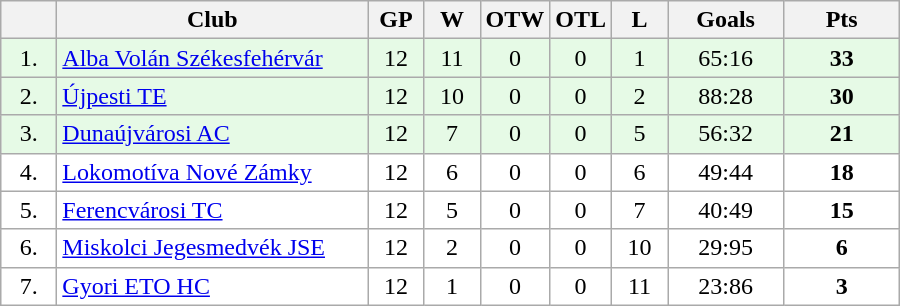<table class="wikitable">
<tr>
<th width="30"></th>
<th width="200">Club</th>
<th width="30">GP</th>
<th width="30">W</th>
<th width="30">OTW</th>
<th width="30">OTL</th>
<th width="30">L</th>
<th width="70">Goals</th>
<th width="70">Pts</th>
</tr>
<tr bgcolor="#e6fae6" align="center">
<td>1.</td>
<td align="left"><a href='#'>Alba Volán Székesfehérvár</a></td>
<td>12</td>
<td>11</td>
<td>0</td>
<td>0</td>
<td>1</td>
<td>65:16</td>
<td><strong>33</strong></td>
</tr>
<tr bgcolor="#e6fae6" align="center">
<td>2.</td>
<td align="left"><a href='#'>Újpesti TE</a></td>
<td>12</td>
<td>10</td>
<td>0</td>
<td>0</td>
<td>2</td>
<td>88:28</td>
<td><strong>30</strong></td>
</tr>
<tr bgcolor="#e6fae6" align="center">
<td>3.</td>
<td align="left"><a href='#'>Dunaújvárosi AC</a></td>
<td>12</td>
<td>7</td>
<td>0</td>
<td>0</td>
<td>5</td>
<td>56:32</td>
<td><strong>21</strong></td>
</tr>
<tr bgcolor="#FFFFFF" align="center">
<td>4.</td>
<td align="left"><a href='#'>Lokomotíva Nové Zámky</a></td>
<td>12</td>
<td>6</td>
<td>0</td>
<td>0</td>
<td>6</td>
<td>49:44</td>
<td><strong>18</strong></td>
</tr>
<tr bgcolor="#FFFFFF" align="center">
<td>5.</td>
<td align="left"><a href='#'>Ferencvárosi TC</a></td>
<td>12</td>
<td>5</td>
<td>0</td>
<td>0</td>
<td>7</td>
<td>40:49</td>
<td><strong>15</strong></td>
</tr>
<tr bgcolor="#FFFFFF" align="center">
<td>6.</td>
<td align="left"><a href='#'>Miskolci Jegesmedvék JSE</a></td>
<td>12</td>
<td>2</td>
<td>0</td>
<td>0</td>
<td>10</td>
<td>29:95</td>
<td><strong>6</strong></td>
</tr>
<tr bgcolor="#FFFFFF" align="center">
<td>7.</td>
<td align="left"><a href='#'>Gyori ETO HC</a></td>
<td>12</td>
<td>1</td>
<td>0</td>
<td>0</td>
<td>11</td>
<td>23:86</td>
<td><strong>3</strong></td>
</tr>
</table>
